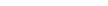<table style="margin-left:1.6em;border:0" cellpadding="2">
<tr valign=center bgcolor="white">
<td style="padding-right:4em;"></td>
<td></td>
</tr>
</table>
